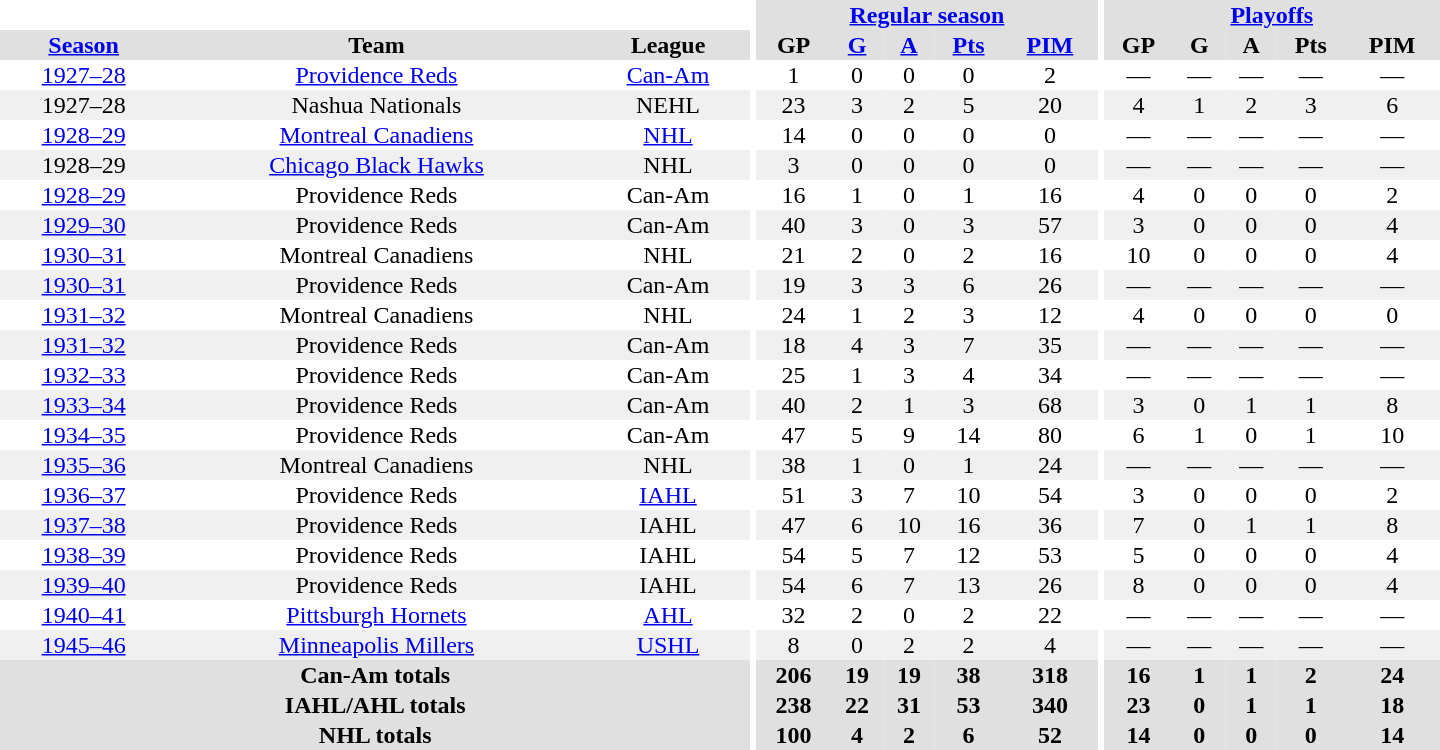<table border="0" cellpadding="1" cellspacing="0" style="text-align:center; width:60em">
<tr bgcolor="#e0e0e0">
<th colspan="3" bgcolor="#ffffff"></th>
<th rowspan="100" bgcolor="#ffffff"></th>
<th colspan="5"><a href='#'>Regular season</a></th>
<th rowspan="100" bgcolor="#ffffff"></th>
<th colspan="5"><a href='#'>Playoffs</a></th>
</tr>
<tr bgcolor="#e0e0e0">
<th><a href='#'>Season</a></th>
<th>Team</th>
<th>League</th>
<th>GP</th>
<th><a href='#'>G</a></th>
<th><a href='#'>A</a></th>
<th><a href='#'>Pts</a></th>
<th><a href='#'>PIM</a></th>
<th>GP</th>
<th>G</th>
<th>A</th>
<th>Pts</th>
<th>PIM</th>
</tr>
<tr>
<td><a href='#'>1927–28</a></td>
<td><a href='#'>Providence Reds</a></td>
<td><a href='#'>Can-Am</a></td>
<td>1</td>
<td>0</td>
<td>0</td>
<td>0</td>
<td>2</td>
<td>—</td>
<td>—</td>
<td>—</td>
<td>—</td>
<td>—</td>
</tr>
<tr bgcolor="#f0f0f0">
<td>1927–28</td>
<td>Nashua Nationals</td>
<td>NEHL</td>
<td>23</td>
<td>3</td>
<td>2</td>
<td>5</td>
<td>20</td>
<td>4</td>
<td>1</td>
<td>2</td>
<td>3</td>
<td>6</td>
</tr>
<tr>
<td><a href='#'>1928–29</a></td>
<td><a href='#'>Montreal Canadiens</a></td>
<td><a href='#'>NHL</a></td>
<td>14</td>
<td>0</td>
<td>0</td>
<td>0</td>
<td>0</td>
<td>—</td>
<td>—</td>
<td>—</td>
<td>—</td>
<td>—</td>
</tr>
<tr bgcolor="#f0f0f0">
<td>1928–29</td>
<td><a href='#'>Chicago Black Hawks</a></td>
<td>NHL</td>
<td>3</td>
<td>0</td>
<td>0</td>
<td>0</td>
<td>0</td>
<td>—</td>
<td>—</td>
<td>—</td>
<td>—</td>
<td>—</td>
</tr>
<tr>
<td><a href='#'>1928–29</a></td>
<td>Providence Reds</td>
<td>Can-Am</td>
<td>16</td>
<td>1</td>
<td>0</td>
<td>1</td>
<td>16</td>
<td>4</td>
<td>0</td>
<td>0</td>
<td>0</td>
<td>2</td>
</tr>
<tr bgcolor="#f0f0f0">
<td><a href='#'>1929–30</a></td>
<td>Providence Reds</td>
<td>Can-Am</td>
<td>40</td>
<td>3</td>
<td>0</td>
<td>3</td>
<td>57</td>
<td>3</td>
<td>0</td>
<td>0</td>
<td>0</td>
<td>4</td>
</tr>
<tr>
<td><a href='#'>1930–31</a></td>
<td>Montreal Canadiens</td>
<td>NHL</td>
<td>21</td>
<td>2</td>
<td>0</td>
<td>2</td>
<td>16</td>
<td>10</td>
<td>0</td>
<td>0</td>
<td>0</td>
<td>4</td>
</tr>
<tr bgcolor="#f0f0f0">
<td><a href='#'>1930–31</a></td>
<td>Providence Reds</td>
<td>Can-Am</td>
<td>19</td>
<td>3</td>
<td>3</td>
<td>6</td>
<td>26</td>
<td>—</td>
<td>—</td>
<td>—</td>
<td>—</td>
<td>—</td>
</tr>
<tr>
<td><a href='#'>1931–32</a></td>
<td>Montreal Canadiens</td>
<td>NHL</td>
<td>24</td>
<td>1</td>
<td>2</td>
<td>3</td>
<td>12</td>
<td>4</td>
<td>0</td>
<td>0</td>
<td>0</td>
<td>0</td>
</tr>
<tr bgcolor="#f0f0f0">
<td><a href='#'>1931–32</a></td>
<td>Providence Reds</td>
<td>Can-Am</td>
<td>18</td>
<td>4</td>
<td>3</td>
<td>7</td>
<td>35</td>
<td>—</td>
<td>—</td>
<td>—</td>
<td>—</td>
<td>—</td>
</tr>
<tr>
<td><a href='#'>1932–33</a></td>
<td>Providence Reds</td>
<td>Can-Am</td>
<td>25</td>
<td>1</td>
<td>3</td>
<td>4</td>
<td>34</td>
<td>—</td>
<td>—</td>
<td>—</td>
<td>—</td>
<td>—</td>
</tr>
<tr bgcolor="#f0f0f0">
<td><a href='#'>1933–34</a></td>
<td>Providence Reds</td>
<td>Can-Am</td>
<td>40</td>
<td>2</td>
<td>1</td>
<td>3</td>
<td>68</td>
<td>3</td>
<td>0</td>
<td>1</td>
<td>1</td>
<td>8</td>
</tr>
<tr>
<td><a href='#'>1934–35</a></td>
<td>Providence Reds</td>
<td>Can-Am</td>
<td>47</td>
<td>5</td>
<td>9</td>
<td>14</td>
<td>80</td>
<td>6</td>
<td>1</td>
<td>0</td>
<td>1</td>
<td>10</td>
</tr>
<tr bgcolor="#f0f0f0">
<td><a href='#'>1935–36</a></td>
<td>Montreal Canadiens</td>
<td>NHL</td>
<td>38</td>
<td>1</td>
<td>0</td>
<td>1</td>
<td>24</td>
<td>—</td>
<td>—</td>
<td>—</td>
<td>—</td>
<td>—</td>
</tr>
<tr>
<td><a href='#'>1936–37</a></td>
<td>Providence Reds</td>
<td><a href='#'>IAHL</a></td>
<td>51</td>
<td>3</td>
<td>7</td>
<td>10</td>
<td>54</td>
<td>3</td>
<td>0</td>
<td>0</td>
<td>0</td>
<td>2</td>
</tr>
<tr bgcolor="#f0f0f0">
<td><a href='#'>1937–38</a></td>
<td>Providence Reds</td>
<td>IAHL</td>
<td>47</td>
<td>6</td>
<td>10</td>
<td>16</td>
<td>36</td>
<td>7</td>
<td>0</td>
<td>1</td>
<td>1</td>
<td>8</td>
</tr>
<tr>
<td><a href='#'>1938–39</a></td>
<td>Providence Reds</td>
<td>IAHL</td>
<td>54</td>
<td>5</td>
<td>7</td>
<td>12</td>
<td>53</td>
<td>5</td>
<td>0</td>
<td>0</td>
<td>0</td>
<td>4</td>
</tr>
<tr bgcolor="#f0f0f0">
<td><a href='#'>1939–40</a></td>
<td>Providence Reds</td>
<td>IAHL</td>
<td>54</td>
<td>6</td>
<td>7</td>
<td>13</td>
<td>26</td>
<td>8</td>
<td>0</td>
<td>0</td>
<td>0</td>
<td>4</td>
</tr>
<tr>
<td><a href='#'>1940–41</a></td>
<td><a href='#'>Pittsburgh Hornets</a></td>
<td><a href='#'>AHL</a></td>
<td>32</td>
<td>2</td>
<td>0</td>
<td>2</td>
<td>22</td>
<td>—</td>
<td>—</td>
<td>—</td>
<td>—</td>
<td>—</td>
</tr>
<tr bgcolor="#f0f0f0">
<td><a href='#'>1945–46</a></td>
<td><a href='#'>Minneapolis Millers</a></td>
<td><a href='#'>USHL</a></td>
<td>8</td>
<td>0</td>
<td>2</td>
<td>2</td>
<td>4</td>
<td>—</td>
<td>—</td>
<td>—</td>
<td>—</td>
<td>—</td>
</tr>
<tr bgcolor="#e0e0e0">
<th colspan="3">Can-Am totals</th>
<th>206</th>
<th>19</th>
<th>19</th>
<th>38</th>
<th>318</th>
<th>16</th>
<th>1</th>
<th>1</th>
<th>2</th>
<th>24</th>
</tr>
<tr bgcolor="#e0e0e0">
<th colspan="3">IAHL/AHL totals</th>
<th>238</th>
<th>22</th>
<th>31</th>
<th>53</th>
<th>340</th>
<th>23</th>
<th>0</th>
<th>1</th>
<th>1</th>
<th>18</th>
</tr>
<tr bgcolor="#e0e0e0">
<th colspan="3">NHL totals</th>
<th>100</th>
<th>4</th>
<th>2</th>
<th>6</th>
<th>52</th>
<th>14</th>
<th>0</th>
<th>0</th>
<th>0</th>
<th>14</th>
</tr>
</table>
